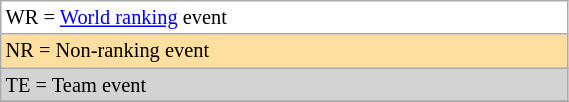<table class="wikitable" style="font-size:85%;" width=30%>
<tr bgcolor="#ffffff">
<td>WR = <a href='#'>World ranking</a> event</td>
</tr>
<tr style="background:#ffdf9f;">
<td>NR = Non-ranking event</td>
</tr>
<tr style="background:lightgray;">
<td>TE = Team event</td>
</tr>
<tr>
</tr>
</table>
